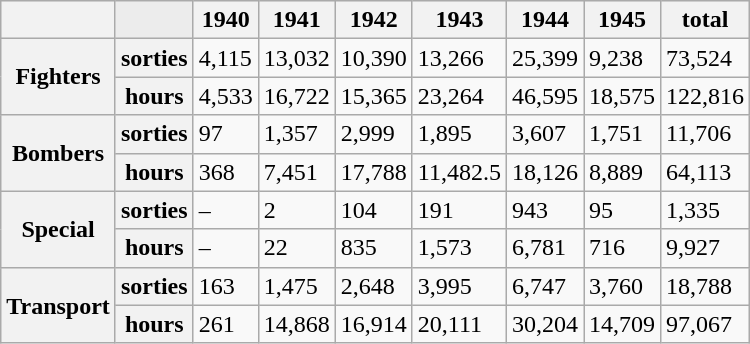<table class="wikitable">
<tr style="background: #ececec;">
<th></th>
<td></td>
<th>1940</th>
<th>1941</th>
<th>1942</th>
<th>1943</th>
<th>1944</th>
<th>1945</th>
<th>total</th>
</tr>
<tr>
<th ROWSPAN=2>Fighters</th>
<th>sorties</th>
<td>4,115</td>
<td>13,032</td>
<td>10,390</td>
<td>13,266</td>
<td>25,399</td>
<td>9,238</td>
<td>73,524</td>
</tr>
<tr>
<th>hours</th>
<td>4,533</td>
<td>16,722</td>
<td>15,365</td>
<td>23,264</td>
<td>46,595</td>
<td>18,575</td>
<td>122,816</td>
</tr>
<tr>
<th ROWSPAN=2>Bombers</th>
<th>sorties</th>
<td>97</td>
<td>1,357</td>
<td>2,999</td>
<td>1,895</td>
<td>3,607</td>
<td>1,751</td>
<td>11,706</td>
</tr>
<tr>
<th>hours</th>
<td>368</td>
<td>7,451</td>
<td>17,788</td>
<td>11,482.5</td>
<td>18,126</td>
<td>8,889</td>
<td>64,113</td>
</tr>
<tr>
<th ROWSPAN=2>Special</th>
<th>sorties</th>
<td>–</td>
<td>2</td>
<td>104</td>
<td>191</td>
<td>943</td>
<td>95</td>
<td>1,335</td>
</tr>
<tr>
<th>hours</th>
<td>–</td>
<td>22</td>
<td>835</td>
<td>1,573</td>
<td>6,781</td>
<td>716</td>
<td>9,927</td>
</tr>
<tr>
<th ROWSPAN=2>Transport</th>
<th>sorties</th>
<td>163</td>
<td>1,475</td>
<td>2,648</td>
<td>3,995</td>
<td>6,747</td>
<td>3,760</td>
<td>18,788</td>
</tr>
<tr>
<th>hours</th>
<td>261</td>
<td>14,868</td>
<td>16,914</td>
<td>20,111</td>
<td>30,204</td>
<td>14,709</td>
<td>97,067</td>
</tr>
</table>
